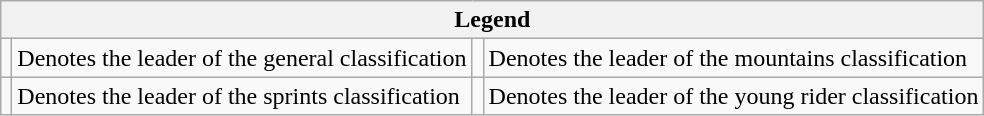<table class="wikitable">
<tr>
<th colspan="4">Legend</th>
</tr>
<tr>
<td></td>
<td>Denotes the leader of the general classification</td>
<td></td>
<td>Denotes the leader of the mountains classification</td>
</tr>
<tr>
<td></td>
<td>Denotes the leader of the sprints classification</td>
<td></td>
<td>Denotes the leader of the young rider classification</td>
</tr>
</table>
